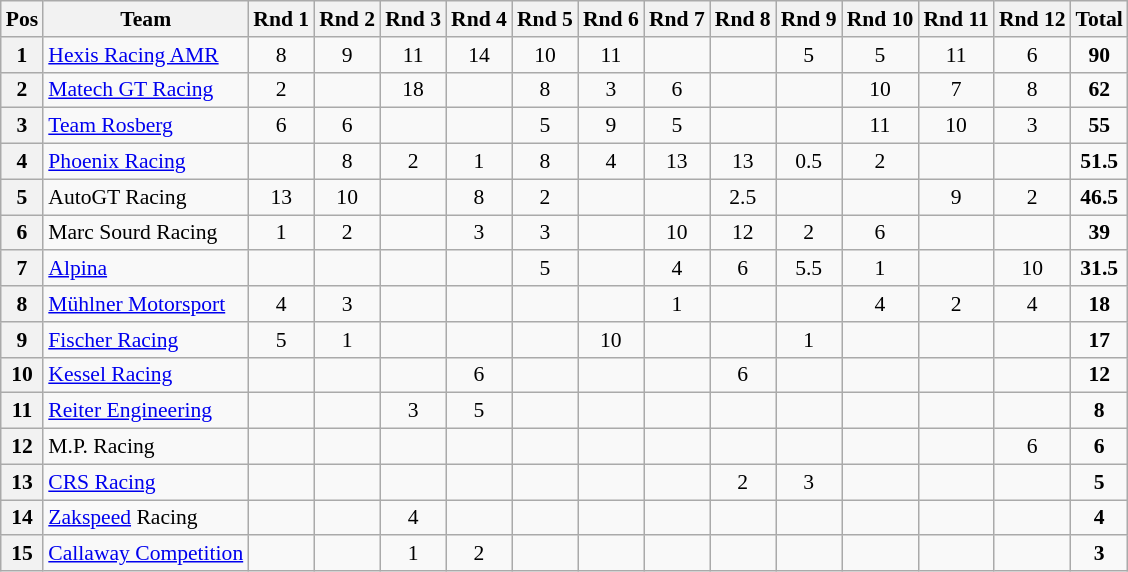<table class="wikitable" style="font-size: 90%;">
<tr>
<th>Pos</th>
<th>Team</th>
<th>Rnd 1</th>
<th>Rnd 2</th>
<th>Rnd 3</th>
<th>Rnd 4</th>
<th>Rnd 5</th>
<th>Rnd 6</th>
<th>Rnd 7</th>
<th>Rnd 8</th>
<th>Rnd 9</th>
<th>Rnd 10</th>
<th>Rnd 11</th>
<th>Rnd 12</th>
<th>Total</th>
</tr>
<tr>
<th>1</th>
<td> <a href='#'>Hexis Racing AMR</a></td>
<td align=center>8</td>
<td align=center>9</td>
<td align=center>11</td>
<td align=center>14</td>
<td align=center>10</td>
<td align=center>11</td>
<td></td>
<td></td>
<td align=center>5</td>
<td align=center>5</td>
<td align=center>11</td>
<td align=center>6</td>
<td align=center><strong>90</strong></td>
</tr>
<tr>
<th>2</th>
<td> <a href='#'>Matech GT Racing</a></td>
<td align=center>2</td>
<td></td>
<td align=center>18</td>
<td></td>
<td align=center>8</td>
<td align=center>3</td>
<td align=center>6</td>
<td></td>
<td></td>
<td align=center>10</td>
<td align=center>7</td>
<td align=center>8</td>
<td align=center><strong>62</strong></td>
</tr>
<tr>
<th>3</th>
<td> <a href='#'>Team Rosberg</a></td>
<td align=center>6</td>
<td align=center>6</td>
<td></td>
<td></td>
<td align=center>5</td>
<td align=center>9</td>
<td align=center>5</td>
<td></td>
<td></td>
<td align=center>11</td>
<td align=center>10</td>
<td align=center>3</td>
<td align=center><strong>55</strong></td>
</tr>
<tr>
<th>4</th>
<td> <a href='#'>Phoenix Racing</a></td>
<td></td>
<td align=center>8</td>
<td align=center>2</td>
<td align=center>1</td>
<td align=center>8</td>
<td align=center>4</td>
<td align=center>13</td>
<td align=center>13</td>
<td align=center>0.5</td>
<td align=center>2</td>
<td></td>
<td></td>
<td align=center><strong>51.5</strong></td>
</tr>
<tr>
<th>5</th>
<td> AutoGT Racing</td>
<td align=center>13</td>
<td align=center>10</td>
<td></td>
<td align=center>8</td>
<td align=center>2</td>
<td></td>
<td></td>
<td align=center>2.5</td>
<td></td>
<td></td>
<td align=center>9</td>
<td align=center>2</td>
<td align=center><strong>46.5</strong></td>
</tr>
<tr>
<th>6</th>
<td> Marc Sourd Racing</td>
<td align=center>1</td>
<td align=center>2</td>
<td></td>
<td align=center>3</td>
<td align=center>3</td>
<td></td>
<td align=center>10</td>
<td align=center>12</td>
<td align=center>2</td>
<td align=center>6</td>
<td></td>
<td></td>
<td align=center><strong>39</strong></td>
</tr>
<tr>
<th>7</th>
<td> <a href='#'>Alpina</a></td>
<td></td>
<td></td>
<td></td>
<td></td>
<td align=center>5</td>
<td></td>
<td align=center>4</td>
<td align=center>6</td>
<td align=center>5.5</td>
<td align=center>1</td>
<td></td>
<td align=center>10</td>
<td align=center><strong>31.5</strong></td>
</tr>
<tr>
<th>8</th>
<td> <a href='#'>Mühlner Motorsport</a></td>
<td align=center>4</td>
<td align=center>3</td>
<td></td>
<td></td>
<td></td>
<td></td>
<td align=center>1</td>
<td></td>
<td></td>
<td align=center>4</td>
<td align=center>2</td>
<td align=center>4</td>
<td align=center><strong>18</strong></td>
</tr>
<tr>
<th>9</th>
<td> <a href='#'>Fischer Racing</a></td>
<td align=center>5</td>
<td align=center>1</td>
<td></td>
<td></td>
<td></td>
<td align=center>10</td>
<td></td>
<td></td>
<td align=center>1</td>
<td></td>
<td></td>
<td></td>
<td align=center><strong>17</strong></td>
</tr>
<tr>
<th>10</th>
<td> <a href='#'>Kessel Racing</a></td>
<td></td>
<td></td>
<td></td>
<td align=center>6</td>
<td></td>
<td></td>
<td></td>
<td align=center>6</td>
<td></td>
<td></td>
<td></td>
<td></td>
<td align=center><strong>12</strong></td>
</tr>
<tr>
<th>11</th>
<td> <a href='#'>Reiter Engineering</a></td>
<td></td>
<td></td>
<td align=center>3</td>
<td align=center>5</td>
<td></td>
<td></td>
<td></td>
<td></td>
<td></td>
<td></td>
<td></td>
<td></td>
<td align=center><strong>8</strong></td>
</tr>
<tr>
<th>12</th>
<td> M.P. Racing</td>
<td></td>
<td></td>
<td></td>
<td></td>
<td></td>
<td></td>
<td></td>
<td></td>
<td></td>
<td></td>
<td></td>
<td align=center>6</td>
<td align=center><strong>6</strong></td>
</tr>
<tr>
<th>13</th>
<td> <a href='#'>CRS Racing</a></td>
<td></td>
<td></td>
<td></td>
<td></td>
<td></td>
<td></td>
<td></td>
<td align=center>2</td>
<td align=center>3</td>
<td></td>
<td></td>
<td></td>
<td align=center><strong>5</strong></td>
</tr>
<tr>
<th>14</th>
<td> <a href='#'>Zakspeed</a> Racing</td>
<td></td>
<td></td>
<td align=center>4</td>
<td></td>
<td></td>
<td></td>
<td></td>
<td></td>
<td></td>
<td></td>
<td></td>
<td></td>
<td align=center><strong>4</strong></td>
</tr>
<tr>
<th>15</th>
<td> <a href='#'>Callaway Competition</a></td>
<td></td>
<td></td>
<td align=center>1</td>
<td align=center>2</td>
<td></td>
<td></td>
<td></td>
<td></td>
<td></td>
<td></td>
<td></td>
<td></td>
<td align=center><strong>3</strong></td>
</tr>
</table>
